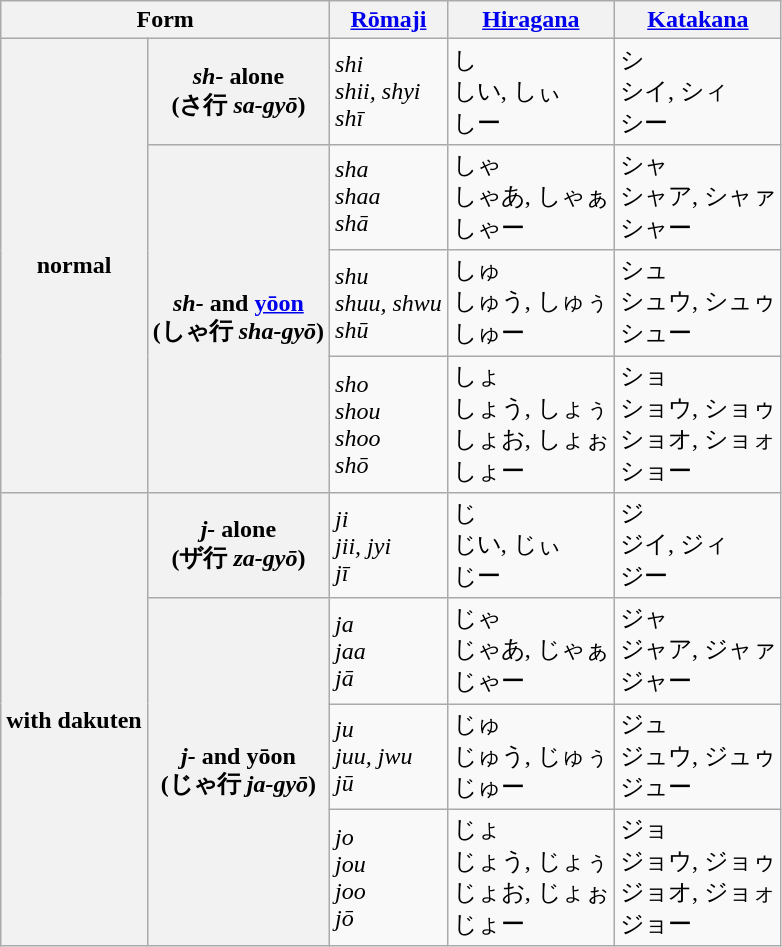<table class="wikitable">
<tr>
<th scope="col" colspan="2">Form</th>
<th scope="col"><a href='#'>Rōmaji</a></th>
<th scope="col"><a href='#'>Hiragana</a></th>
<th scope="col"><a href='#'>Katakana</a></th>
</tr>
<tr>
<th scope="row" rowspan="4">normal</th>
<th scope="row"><em>sh-</em> alone<br>(さ行 <em>sa-gyō</em>)</th>
<td><em>shi</em> <br><em>shii, shyi</em><br><em>shī</em></td>
<td>し<br>しい, しぃ<br>しー</td>
<td>シ<br>シイ, シィ<br>シー</td>
</tr>
<tr>
<th scope="row" rowspan="3"><em>sh-</em> and <a href='#'>yōon</a><br>(しゃ行 <em>sha-gyō</em>)</th>
<td><em>sha</em><br><em>shaa</em><br><em>shā</em></td>
<td>しゃ<br>しゃあ, しゃぁ<br>しゃー</td>
<td>シャ<br>シャア, シャァ<br>シャー</td>
</tr>
<tr>
<td><em>shu</em><br><em>shuu, shwu</em><br><em>shū</em></td>
<td>しゅ<br>しゅう, しゅぅ<br>しゅー</td>
<td>シュ<br>シュウ, シュゥ<br>シュー</td>
</tr>
<tr>
<td><em>sho</em> <br><em>shou</em><br><em>shoo</em><br><em>shō</em></td>
<td>しょ<br>しょう, しょぅ<br>しょお, しょぉ<br>しょー</td>
<td>ショ<br>ショウ, ショゥ<br>ショオ, ショォ<br>ショー</td>
</tr>
<tr>
<th scope="row" rowspan="4">with dakuten</th>
<th scope="row"><em>j-</em> alone<br>(ザ行 <em>za-gyō</em>)</th>
<td><em>ji</em><br><em>jii, jyi</em><br><em>jī</em></td>
<td>じ<br>じい, じぃ<br>じー</td>
<td>ジ<br>ジイ, ジィ<br>ジー</td>
</tr>
<tr>
<th scope="row" rowspan="3"><em>j-</em> and yōon<br>(じゃ行 <em>ja-gyō</em>)</th>
<td><em>ja</em><br><em>jaa</em><br><em>jā</em></td>
<td>じゃ<br>じゃあ, じゃぁ<br>じゃー</td>
<td>ジャ<br>ジャア, ジャァ<br>ジャー</td>
</tr>
<tr>
<td><em>ju</em><br><em>juu, jwu</em><br><em>jū</em></td>
<td>じゅ<br>じゅう, じゅぅ<br>じゅー</td>
<td>ジュ<br>ジュウ, ジュゥ<br>ジュー</td>
</tr>
<tr>
<td><em>jo</em><br><em>jou</em><br><em>joo</em><br><em>jō</em></td>
<td>じょ<br>じょう, じょぅ<br>じょお, じょぉ<br>じょー</td>
<td>ジョ<br>ジョウ, ジョゥ<br>ジョオ, ジョォ<br>ジョー</td>
</tr>
</table>
